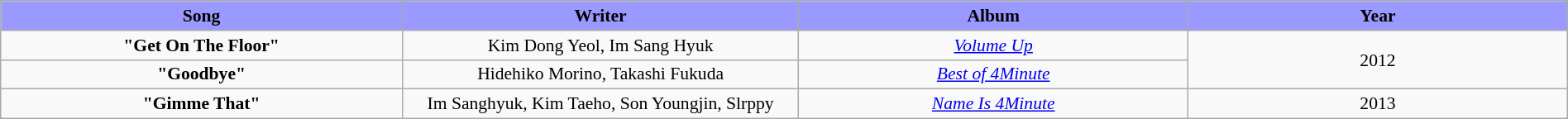<table class="wikitable" style="margin:0.5em auto; clear:both; font-size:.9em; text-align:center; width:100%">
<tr>
<th width="500" style="background: #99F;">Song</th>
<th width="500" style="background: #99F;">Writer</th>
<th width="500" style="background: #99F;">Album</th>
<th width="500" style="background: #99F;">Year</th>
</tr>
<tr>
<td><strong>"Get On The Floor"</strong></td>
<td>Kim Dong Yeol, Im Sang Hyuk</td>
<td><em><a href='#'>Volume Up</a></em></td>
<td rowspan="2">2012</td>
</tr>
<tr>
<td><strong>"Goodbye"</strong></td>
<td>Hidehiko Morino, Takashi Fukuda</td>
<td><em><a href='#'>Best of 4Minute</a></em></td>
</tr>
<tr>
<td><strong>"Gimme That"</strong></td>
<td>Im Sanghyuk, Kim Taeho, Son Youngjin, Slrppy</td>
<td><em><a href='#'>Name Is 4Minute</a></em></td>
<td>2013</td>
</tr>
</table>
